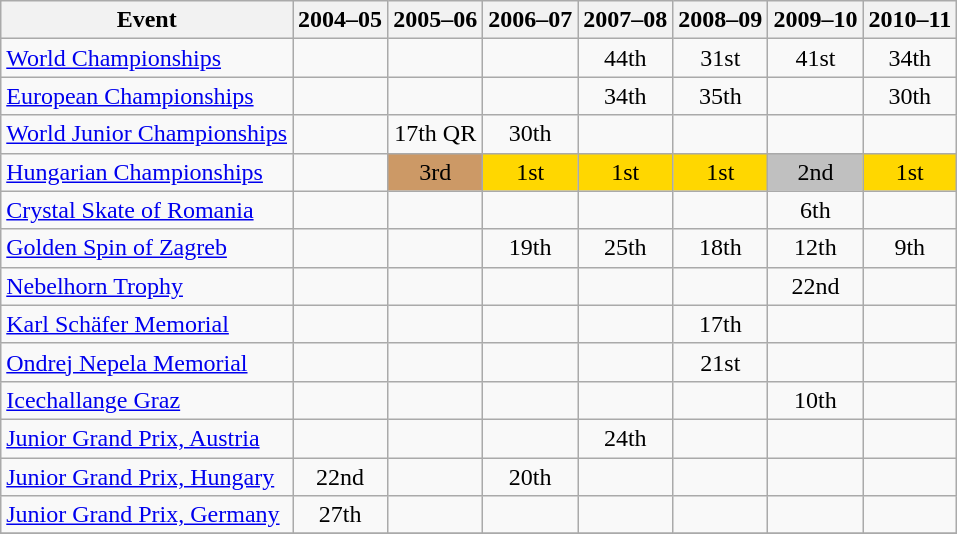<table class="wikitable">
<tr>
<th>Event</th>
<th>2004–05</th>
<th>2005–06</th>
<th>2006–07</th>
<th>2007–08</th>
<th>2008–09</th>
<th>2009–10</th>
<th>2010–11</th>
</tr>
<tr>
<td><a href='#'>World Championships</a></td>
<td></td>
<td></td>
<td></td>
<td align="center">44th</td>
<td align="center">31st</td>
<td align="center">41st</td>
<td align="center">34th</td>
</tr>
<tr>
<td><a href='#'>European Championships</a></td>
<td></td>
<td></td>
<td></td>
<td align="center">34th</td>
<td align="center">35th</td>
<td></td>
<td align="center">30th</td>
</tr>
<tr>
<td><a href='#'>World Junior Championships</a></td>
<td></td>
<td align="center">17th  QR</td>
<td align="center">30th</td>
<td></td>
<td></td>
<td></td>
<td></td>
</tr>
<tr>
<td><a href='#'>Hungarian Championships</a></td>
<td></td>
<td align="center" bgcolor="#cc9966">3rd</td>
<td align="center" bgcolor="gold">1st</td>
<td align="center" bgcolor="gold">1st</td>
<td align="center" bgcolor="gold">1st</td>
<td align="center" bgcolor="silver">2nd</td>
<td align="center" bgcolor="gold">1st</td>
</tr>
<tr>
<td><a href='#'>Crystal Skate of Romania</a></td>
<td></td>
<td></td>
<td></td>
<td></td>
<td></td>
<td align="center">6th</td>
<td></td>
</tr>
<tr>
<td><a href='#'>Golden Spin of Zagreb</a></td>
<td></td>
<td></td>
<td align="center">19th</td>
<td align="center">25th</td>
<td align="center">18th</td>
<td align="center">12th</td>
<td align="center">9th</td>
</tr>
<tr>
<td><a href='#'>Nebelhorn Trophy</a></td>
<td></td>
<td></td>
<td></td>
<td></td>
<td></td>
<td align="center">22nd</td>
<td></td>
</tr>
<tr>
<td><a href='#'>Karl Schäfer Memorial</a></td>
<td></td>
<td></td>
<td></td>
<td></td>
<td align="center">17th</td>
<td></td>
<td></td>
</tr>
<tr>
<td><a href='#'>Ondrej Nepela Memorial</a></td>
<td></td>
<td></td>
<td></td>
<td></td>
<td align="center">21st</td>
<td></td>
<td></td>
</tr>
<tr>
<td><a href='#'>Icechallange Graz</a></td>
<td></td>
<td></td>
<td></td>
<td></td>
<td></td>
<td align="center">10th</td>
<td></td>
</tr>
<tr>
<td><a href='#'>Junior Grand Prix, Austria</a></td>
<td></td>
<td></td>
<td></td>
<td align="center">24th</td>
<td></td>
<td></td>
<td></td>
</tr>
<tr>
<td><a href='#'>Junior Grand Prix, Hungary</a></td>
<td align="center">22nd</td>
<td></td>
<td align="center">20th</td>
<td></td>
<td></td>
<td></td>
<td></td>
</tr>
<tr>
<td><a href='#'>Junior Grand Prix, Germany</a></td>
<td align="center">27th</td>
<td></td>
<td></td>
<td></td>
<td></td>
<td></td>
<td></td>
</tr>
<tr>
</tr>
</table>
